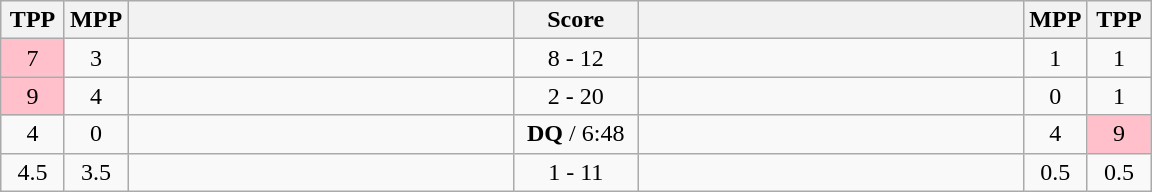<table class="wikitable" style="text-align: center;" |>
<tr>
<th width="35">TPP</th>
<th width="35">MPP</th>
<th width="250"></th>
<th width="75">Score</th>
<th width="250"></th>
<th width="35">MPP</th>
<th width="35">TPP</th>
</tr>
<tr>
<td bgcolor=pink>7</td>
<td>3</td>
<td style="text-align:left;"></td>
<td>8 - 12</td>
<td style="text-align:left;"><strong></strong></td>
<td>1</td>
<td>1</td>
</tr>
<tr>
<td bgcolor=pink>9</td>
<td>4</td>
<td style="text-align:left;"></td>
<td>2 - 20</td>
<td style="text-align:left;"><strong></strong></td>
<td>0</td>
<td>1</td>
</tr>
<tr>
<td>4</td>
<td>0</td>
<td style="text-align:left;"><strong></strong></td>
<td><strong>DQ</strong> / 6:48</td>
<td style="text-align:left;"></td>
<td>4</td>
<td bgcolor=pink>9</td>
</tr>
<tr>
<td>4.5</td>
<td>3.5</td>
<td style="text-align:left;"></td>
<td>1 - 11</td>
<td style="text-align:left;"><strong></strong></td>
<td>0.5</td>
<td>0.5</td>
</tr>
</table>
